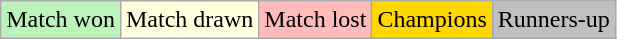<table class="wikitable">
<tr style="background:#BBF3BB;">
<td>Match won</td>
<td style="background:#ffd;">Match drawn</td>
<td style="background:#FFBBBB;">Match lost</td>
<td style="background:gold;">Champions</td>
<td style="background:silver;">Runners-up</td>
</tr>
</table>
